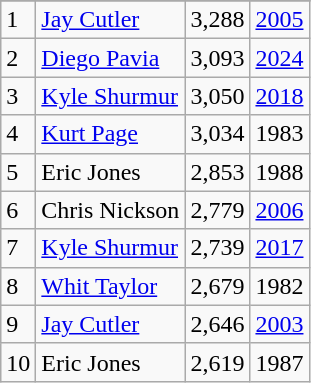<table class="wikitable">
<tr>
</tr>
<tr>
<td>1</td>
<td><a href='#'>Jay Cutler</a></td>
<td><abbr>3,288</abbr></td>
<td><a href='#'>2005</a></td>
</tr>
<tr>
<td>2</td>
<td><a href='#'>Diego Pavia</a></td>
<td><abbr>3,093</abbr></td>
<td><a href='#'>2024</a></td>
</tr>
<tr>
<td>3</td>
<td><a href='#'>Kyle Shurmur</a></td>
<td><abbr>3,050</abbr></td>
<td><a href='#'>2018</a></td>
</tr>
<tr>
<td>4</td>
<td><a href='#'>Kurt Page</a></td>
<td><abbr>3,034</abbr></td>
<td>1983</td>
</tr>
<tr>
<td>5</td>
<td>Eric Jones</td>
<td><abbr>2,853</abbr></td>
<td>1988</td>
</tr>
<tr>
<td>6</td>
<td>Chris Nickson</td>
<td><abbr>2,779</abbr></td>
<td><a href='#'>2006</a></td>
</tr>
<tr>
<td>7</td>
<td><a href='#'>Kyle Shurmur</a></td>
<td><abbr>2,739</abbr></td>
<td><a href='#'>2017</a></td>
</tr>
<tr>
<td>8</td>
<td><a href='#'>Whit Taylor</a></td>
<td><abbr>2,679</abbr></td>
<td>1982</td>
</tr>
<tr>
<td>9</td>
<td><a href='#'>Jay Cutler</a></td>
<td><abbr>2,646</abbr></td>
<td><a href='#'>2003</a></td>
</tr>
<tr>
<td>10</td>
<td>Eric Jones</td>
<td><abbr>2,619</abbr></td>
<td>1987</td>
</tr>
</table>
